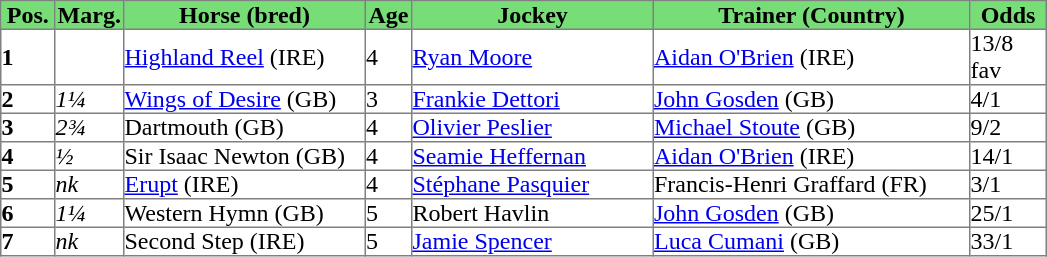<table class = "sortable" | border="1" cellpadding="0" style="border-collapse: collapse;">
<tr style="background:#7d7; text-align:center;">
<th style="width:35px;"><strong>Pos.</strong></th>
<th style="width:45px;"><strong>Marg.</strong></th>
<th style="width:160px;"><strong>Horse (bred)</strong></th>
<th style="width:30px;"><strong>Age</strong></th>
<th style="width:160px;"><strong>Jockey</strong></th>
<th style="width:210px;"><strong>Trainer (Country)</strong></th>
<th style="width:50px;"><strong>Odds</strong></th>
</tr>
<tr>
<td><strong>1</strong></td>
<td></td>
<td><a href='#'>Highland Reel</a> (IRE)</td>
<td>4</td>
<td><a href='#'>Ryan Moore</a></td>
<td><a href='#'>Aidan O'Brien</a> (IRE)</td>
<td>13/8 fav</td>
</tr>
<tr>
<td><strong>2</strong></td>
<td><em>1¼</em></td>
<td><a href='#'>Wings of Desire</a> (GB)</td>
<td>3</td>
<td><a href='#'>Frankie Dettori</a></td>
<td><a href='#'>John Gosden</a> (GB)</td>
<td>4/1</td>
</tr>
<tr>
<td><strong>3</strong></td>
<td><em>2¾</em></td>
<td>Dartmouth (GB)</td>
<td>4</td>
<td><a href='#'>Olivier Peslier</a></td>
<td><a href='#'>Michael Stoute</a> (GB)</td>
<td>9/2</td>
</tr>
<tr>
<td><strong>4</strong></td>
<td><em>½</em></td>
<td>Sir Isaac Newton (GB)</td>
<td>4</td>
<td><a href='#'>Seamie Heffernan</a></td>
<td><a href='#'>Aidan O'Brien</a> (IRE)</td>
<td>14/1</td>
</tr>
<tr>
<td><strong>5</strong></td>
<td><em>nk</em></td>
<td><a href='#'>Erupt</a> (IRE)</td>
<td>4</td>
<td><a href='#'>Stéphane Pasquier</a></td>
<td>Francis-Henri Graffard (FR)</td>
<td>3/1</td>
</tr>
<tr>
<td><strong>6</strong></td>
<td><em>1¼</em></td>
<td>Western Hymn (GB)</td>
<td>5</td>
<td>Robert Havlin</td>
<td><a href='#'>John Gosden</a> (GB)</td>
<td>25/1</td>
</tr>
<tr>
<td><strong>7</strong></td>
<td><em>nk</em></td>
<td>Second Step (IRE)</td>
<td>5</td>
<td><a href='#'>Jamie Spencer</a></td>
<td><a href='#'>Luca Cumani</a> (GB)</td>
<td>33/1</td>
</tr>
</table>
